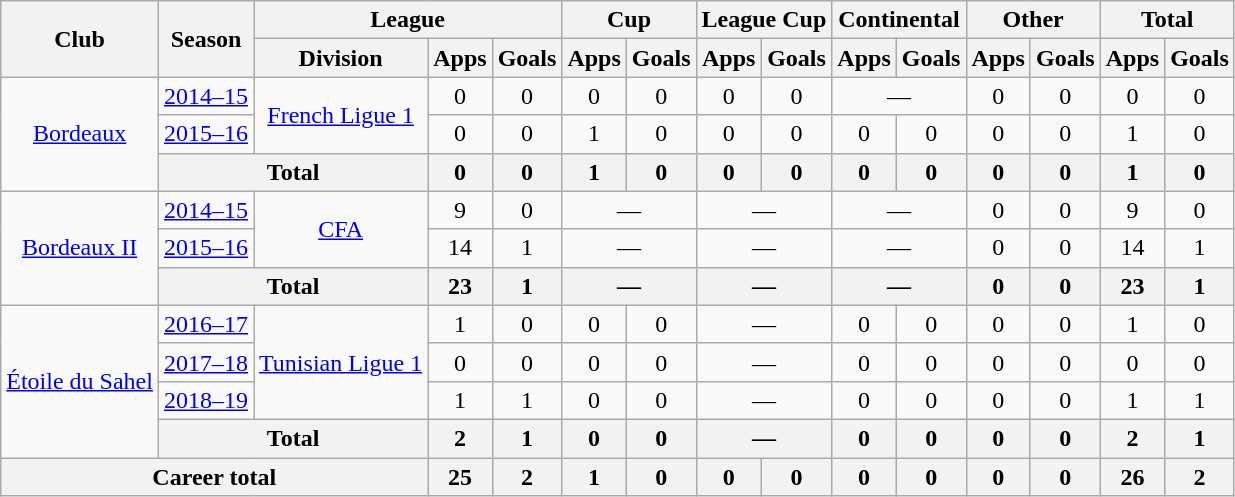<table class="wikitable" style="text-align:center">
<tr>
<th rowspan="2">Club</th>
<th rowspan="2">Season</th>
<th colspan="3">League</th>
<th colspan="2">Cup</th>
<th colspan="2">League Cup</th>
<th colspan="2">Continental</th>
<th colspan="2">Other</th>
<th colspan="2">Total</th>
</tr>
<tr>
<th>Division</th>
<th>Apps</th>
<th>Goals</th>
<th>Apps</th>
<th>Goals</th>
<th>Apps</th>
<th>Goals</th>
<th>Apps</th>
<th>Goals</th>
<th>Apps</th>
<th>Goals</th>
<th>Apps</th>
<th>Goals</th>
</tr>
<tr>
<td rowspan="3"><a href='#'>Bordeaux</a></td>
<td><a href='#'>2014–15</a></td>
<td rowspan="2"><a href='#'>French Ligue 1</a></td>
<td>0</td>
<td>0</td>
<td>0</td>
<td>0</td>
<td>0</td>
<td>0</td>
<td colspan="2">—</td>
<td>0</td>
<td>0</td>
<td>0</td>
<td>0</td>
</tr>
<tr>
<td><a href='#'>2015–16</a></td>
<td>0</td>
<td>0</td>
<td>1</td>
<td>0</td>
<td>0</td>
<td>0</td>
<td>0</td>
<td>0</td>
<td>0</td>
<td>0</td>
<td>1</td>
<td>0</td>
</tr>
<tr>
<th colspan="2">Total</th>
<th>0</th>
<th>0</th>
<th>1</th>
<th>0</th>
<th>0</th>
<th>0</th>
<th>0</th>
<th>0</th>
<th>0</th>
<th>0</th>
<th>1</th>
<th>0</th>
</tr>
<tr>
<td rowspan="3"><a href='#'>Bordeaux II</a></td>
<td><a href='#'>2014–15</a></td>
<td rowspan="2"><a href='#'>CFA</a></td>
<td>9</td>
<td>0</td>
<td colspan="2">—</td>
<td colspan="2">—</td>
<td colspan="2">—</td>
<td>0</td>
<td>0</td>
<td>9</td>
<td>0</td>
</tr>
<tr>
<td><a href='#'>2015–16</a></td>
<td>14</td>
<td>1</td>
<td colspan="2">—</td>
<td colspan="2">—</td>
<td colspan="2">—</td>
<td>0</td>
<td>0</td>
<td>14</td>
<td>1</td>
</tr>
<tr>
<th colspan="2">Total</th>
<th>23</th>
<th>1</th>
<th colspan="2">—</th>
<th colspan="2">—</th>
<th colspan="2">—</th>
<th>0</th>
<th>0</th>
<th>23</th>
<th>1</th>
</tr>
<tr>
<td rowspan="4"><a href='#'>Étoile du Sahel</a></td>
<td><a href='#'>2016–17</a></td>
<td rowspan="3"><a href='#'>Tunisian Ligue 1</a></td>
<td>1</td>
<td>0</td>
<td>0</td>
<td>0</td>
<td colspan="2">—</td>
<td>0</td>
<td>0</td>
<td>0</td>
<td>0</td>
<td>1</td>
<td>0</td>
</tr>
<tr>
<td><a href='#'>2017–18</a></td>
<td>0</td>
<td>0</td>
<td>0</td>
<td>0</td>
<td colspan="2">—</td>
<td>0</td>
<td>0</td>
<td>0</td>
<td>0</td>
<td>0</td>
<td>0</td>
</tr>
<tr>
<td><a href='#'>2018–19</a></td>
<td>1</td>
<td>1</td>
<td>0</td>
<td>0</td>
<td colspan="2">—</td>
<td>0</td>
<td>0</td>
<td>0</td>
<td>0</td>
<td>1</td>
<td>1</td>
</tr>
<tr>
<th colspan="2">Total</th>
<th>2</th>
<th>1</th>
<th>0</th>
<th>0</th>
<th colspan="2">—</th>
<th>0</th>
<th>0</th>
<th>0</th>
<th>0</th>
<th>2</th>
<th>1</th>
</tr>
<tr>
<th colspan="3">Career total</th>
<th>25</th>
<th>2</th>
<th>1</th>
<th>0</th>
<th>0</th>
<th>0</th>
<th>0</th>
<th>0</th>
<th>0</th>
<th>0</th>
<th>26</th>
<th>2</th>
</tr>
</table>
